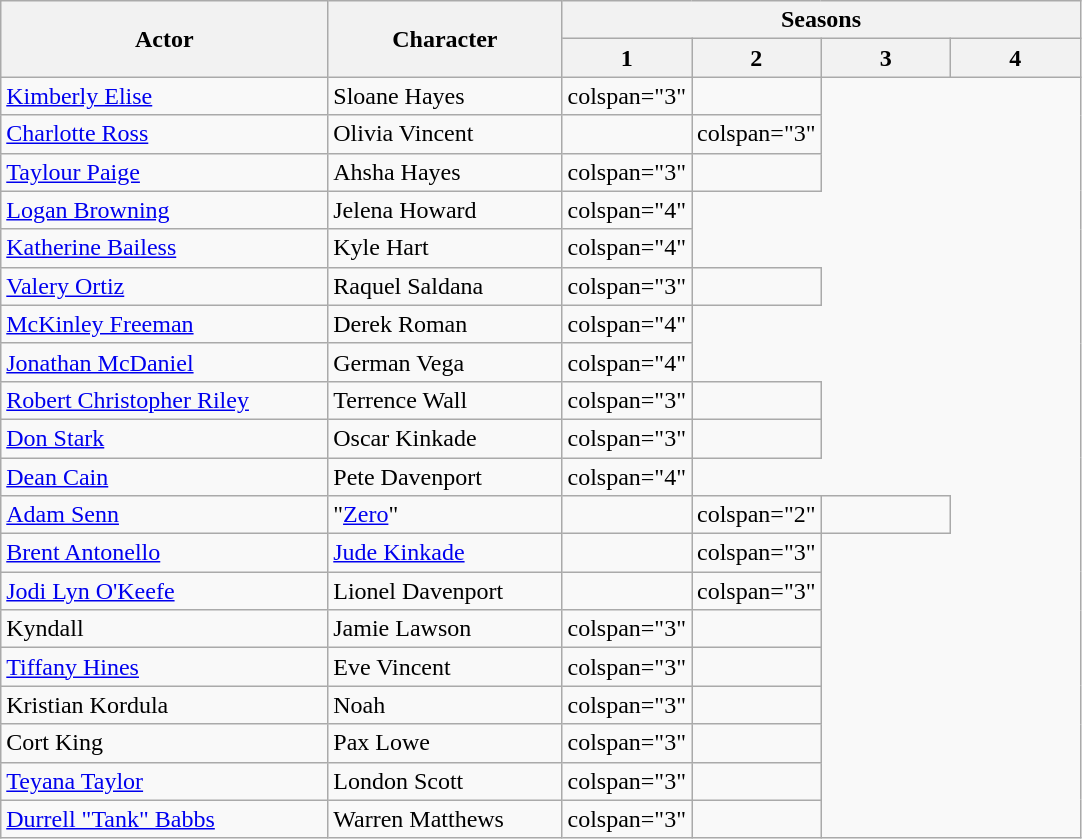<table class="wikitable">
<tr>
<th rowspan="2">Actor</th>
<th rowspan="2">Character</th>
<th colspan="4">Seasons</th>
</tr>
<tr>
<th style="width:12%;">1</th>
<th style="width:12%;">2</th>
<th style="width:12%;">3</th>
<th style="width:12%;">4</th>
</tr>
<tr>
<td><a href='#'>Kimberly Elise</a></td>
<td>Sloane Hayes</td>
<td>colspan="3" </td>
<td></td>
</tr>
<tr>
<td><a href='#'>Charlotte Ross</a></td>
<td>Olivia Vincent</td>
<td></td>
<td>colspan="3" </td>
</tr>
<tr>
<td><a href='#'>Taylour Paige</a></td>
<td>Ahsha Hayes</td>
<td>colspan="3" </td>
<td></td>
</tr>
<tr>
<td><a href='#'>Logan Browning</a></td>
<td>Jelena Howard</td>
<td>colspan="4" </td>
</tr>
<tr>
<td><a href='#'>Katherine Bailess</a></td>
<td>Kyle Hart</td>
<td>colspan="4" </td>
</tr>
<tr>
<td><a href='#'>Valery Ortiz</a></td>
<td>Raquel Saldana</td>
<td>colspan="3" </td>
<td></td>
</tr>
<tr>
<td><a href='#'>McKinley Freeman</a></td>
<td>Derek Roman</td>
<td>colspan="4" </td>
</tr>
<tr>
<td><a href='#'>Jonathan McDaniel</a></td>
<td>German Vega</td>
<td>colspan="4" </td>
</tr>
<tr>
<td><a href='#'>Robert Christopher Riley</a></td>
<td>Terrence Wall</td>
<td>colspan="3" </td>
<td></td>
</tr>
<tr>
<td><a href='#'>Don Stark</a></td>
<td>Oscar Kinkade</td>
<td>colspan="3" </td>
<td></td>
</tr>
<tr>
<td><a href='#'>Dean Cain</a></td>
<td>Pete Davenport</td>
<td>colspan="4" </td>
</tr>
<tr>
<td><a href='#'>Adam Senn</a></td>
<td>"<a href='#'>Zero</a>"</td>
<td></td>
<td>colspan="2" </td>
<td></td>
</tr>
<tr>
<td><a href='#'>Brent Antonello</a></td>
<td><a href='#'>Jude Kinkade</a></td>
<td></td>
<td>colspan="3" </td>
</tr>
<tr>
<td><a href='#'>Jodi Lyn O'Keefe</a></td>
<td>Lionel Davenport</td>
<td></td>
<td>colspan="3" </td>
</tr>
<tr>
<td>Kyndall</td>
<td>Jamie Lawson</td>
<td>colspan="3" </td>
<td></td>
</tr>
<tr>
<td><a href='#'>Tiffany Hines</a></td>
<td>Eve Vincent</td>
<td>colspan="3" </td>
<td></td>
</tr>
<tr>
<td>Kristian Kordula</td>
<td>Noah</td>
<td>colspan="3" </td>
<td></td>
</tr>
<tr>
<td>Cort King</td>
<td>Pax Lowe</td>
<td>colspan="3" </td>
<td></td>
</tr>
<tr>
<td><a href='#'>Teyana Taylor</a></td>
<td>London Scott</td>
<td>colspan="3" </td>
<td></td>
</tr>
<tr>
<td><a href='#'>Durrell "Tank" Babbs</a></td>
<td>Warren Matthews</td>
<td>colspan="3" </td>
<td></td>
</tr>
</table>
